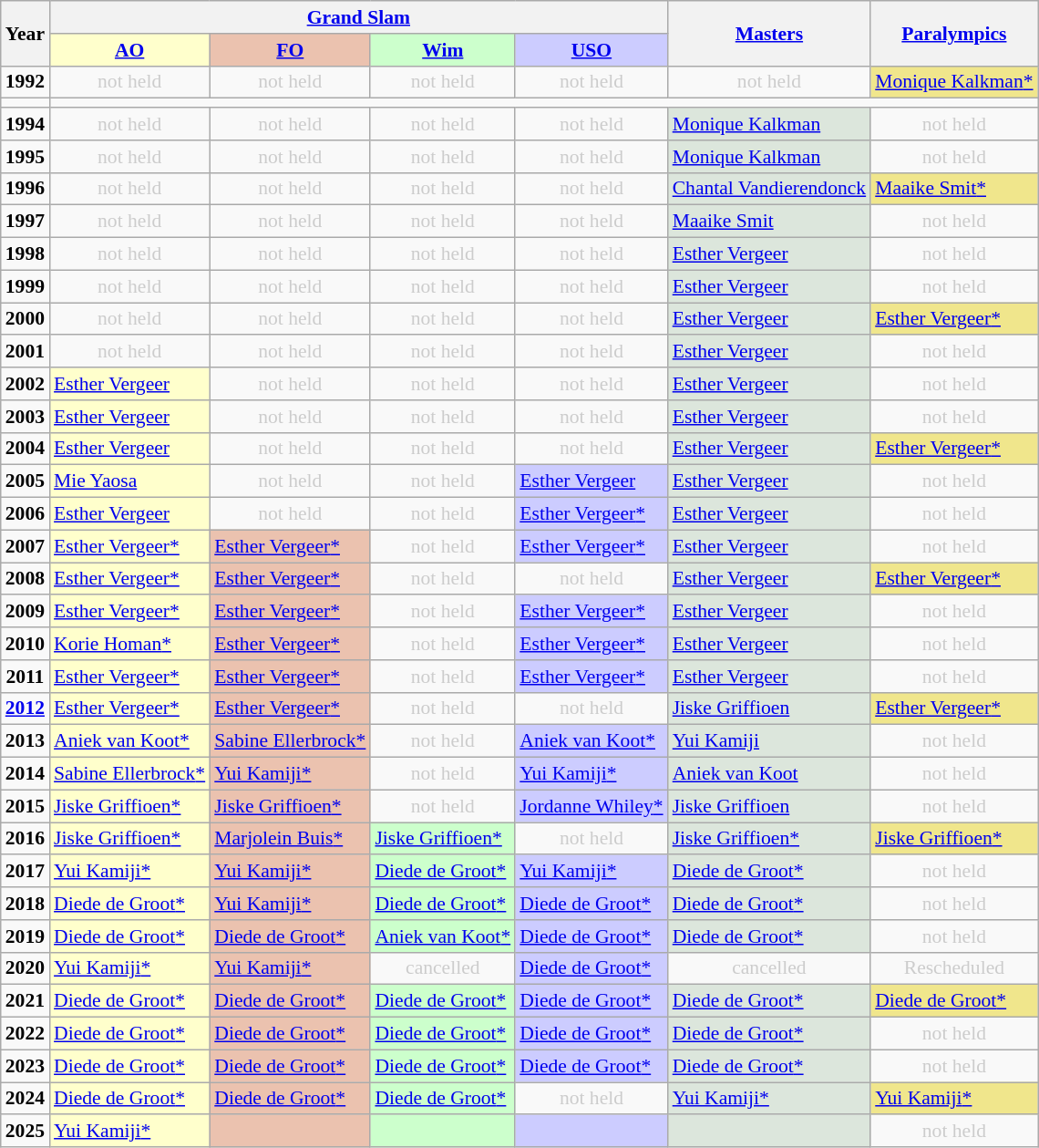<table class="wikitable" style="font-size: 90%">
<tr>
<th rowspan="2" align="center">Year</th>
<th colspan="4" align="center"><a href='#'>Grand Slam</a></th>
<th rowspan="2" align="center"><a href='#'>Masters</a></th>
<th rowspan="2" align="center"><a href='#'>Paralympics</a></th>
</tr>
<tr>
<th style="background:#FFFFCC;" align="center"><a href='#'>AO</a></th>
<th style="background:#EBC2AF;" align="center"><a href='#'>FO</a></th>
<th style="background:#CCFFCC;" align="center"><a href='#'>Wim</a></th>
<th style="background:#CCCCFF;" align="center"><a href='#'>USO</a></th>
</tr>
<tr>
<td align="center"><strong>1992</strong></td>
<td style="color:#CCCCCC;" align="center">not held</td>
<td style="color:#CCCCCC;" align="center">not held</td>
<td style="color:#CCCCCC;" align="center">not held</td>
<td style="color:#CCCCCC;" align="center">not held</td>
<td style="color:#CCCCCC;" align="center">not held</td>
<td style="background:#F0E68C;" align="left"> <a href='#'>Monique Kalkman</a><a href='#'>*</a></td>
</tr>
<tr>
<td></td>
</tr>
<tr>
<td align="center"><strong>1994</strong></td>
<td style="color:#CCCCCC;" align="center">not held</td>
<td style="color:#CCCCCC;" align="center">not held</td>
<td style="color:#CCCCCC;" align="center">not held</td>
<td style="color:#CCCCCC;" align="center">not held</td>
<td style="background:#DCE6DC;" align="left"> <a href='#'>Monique Kalkman</a></td>
<td style="color:#CCCCCC;" align="center">not held</td>
</tr>
<tr>
<td align="center"><strong>1995</strong></td>
<td style="color:#CCCCCC;" align="center">not held</td>
<td style="color:#CCCCCC;" align="center">not held</td>
<td style="color:#CCCCCC;" align="center">not held</td>
<td style="color:#CCCCCC;" align="center">not held</td>
<td style="background:#DCE6DC;" align="left"> <a href='#'>Monique Kalkman</a></td>
<td style="color:#CCCCCC;" align="center">not held</td>
</tr>
<tr>
<td align="center"><strong>1996</strong></td>
<td style="color:#CCCCCC;" align="center">not held</td>
<td style="color:#CCCCCC;" align="center">not held</td>
<td style="color:#CCCCCC;" align="center">not held</td>
<td style="color:#CCCCCC;" align="center">not held</td>
<td style="background:#DCE6DC;" align="left"> <a href='#'>Chantal Vandierendonck</a></td>
<td style="background:#F0E68C;" align="left"> <a href='#'>Maaike Smit</a><a href='#'>*</a></td>
</tr>
<tr>
<td align="center"><strong>1997</strong></td>
<td style="color:#CCCCCC;" align="center">not held</td>
<td style="color:#CCCCCC;" align="center">not held</td>
<td style="color:#CCCCCC;" align="center">not held</td>
<td style="color:#CCCCCC;" align="center">not held</td>
<td style="background:#DCE6DC;" align="left"> <a href='#'>Maaike Smit</a></td>
<td style="color:#CCCCCC;" align="center">not held</td>
</tr>
<tr>
<td align="center"><strong>1998</strong></td>
<td style="color:#CCCCCC;" align="center">not held</td>
<td style="color:#CCCCCC;" align="center">not held</td>
<td style="color:#CCCCCC;" align="center">not held</td>
<td style="color:#CCCCCC;" align="center">not held</td>
<td style="background:#DCE6DC;" align="left"> <a href='#'>Esther Vergeer</a></td>
<td style="color:#CCCCCC;" align="center">not held</td>
</tr>
<tr>
<td align="center"><strong>1999</strong></td>
<td style="color:#CCCCCC;" align="center">not held</td>
<td style="color:#CCCCCC;" align="center">not held</td>
<td style="color:#CCCCCC;" align="center">not held</td>
<td style="color:#CCCCCC;" align="center">not held</td>
<td style="background:#DCE6DC;" align="left"> <a href='#'>Esther Vergeer</a></td>
<td style="color:#CCCCCC;" align="center">not held</td>
</tr>
<tr>
<td align="center"><strong>2000</strong></td>
<td style="color:#CCCCCC;" align="center">not held</td>
<td style="color:#CCCCCC;" align="center">not held</td>
<td style="color:#CCCCCC;" align="center">not held</td>
<td style="color:#CCCCCC;" align="center">not held</td>
<td style="background:#DCE6DC;" align="left"> <a href='#'>Esther Vergeer</a></td>
<td style="background:#F0E68C;" align="left"> <a href='#'>Esther Vergeer</a><a href='#'>*</a></td>
</tr>
<tr>
<td align="center"><strong>2001</strong></td>
<td style="color:#CCCCCC;" align="center">not held</td>
<td style="color:#CCCCCC;" align="center">not held</td>
<td style="color:#CCCCCC;" align="center">not held</td>
<td style="color:#CCCCCC;" align="center">not held</td>
<td style="background:#DCE6DC;" align="left"> <a href='#'>Esther Vergeer</a></td>
<td style="color:#CCCCCC;" align="center">not held</td>
</tr>
<tr>
<td align="center"><strong>2002</strong></td>
<td style="background:#FFFFCC;" align="left"> <a href='#'>Esther Vergeer</a></td>
<td style="color:#CCCCCC;" align="center">not held</td>
<td style="color:#CCCCCC;" align="center">not held</td>
<td style="color:#CCCCCC;" align="center">not held</td>
<td style="background:#DCE6DC;" align="left"> <a href='#'>Esther Vergeer</a></td>
<td style="color:#CCCCCC;" align="center">not held</td>
</tr>
<tr>
<td align="center"><strong>2003</strong></td>
<td style="background:#FFFFCC;" align="left"> <a href='#'>Esther Vergeer</a></td>
<td style="color:#CCCCCC;" align="center">not held</td>
<td style="color:#CCCCCC;" align="center">not held</td>
<td style="color:#CCCCCC;" align="center">not held</td>
<td style="background:#DCE6DC;" align="left"> <a href='#'>Esther Vergeer</a></td>
<td style="color:#CCCCCC;" align="center">not held</td>
</tr>
<tr>
<td align="center"><strong>2004</strong></td>
<td style="background:#FFFFCC;" align="left"> <a href='#'>Esther Vergeer</a></td>
<td style="color:#CCCCCC;" align="center">not held</td>
<td style="color:#CCCCCC;" align="center">not held</td>
<td style="color:#CCCCCC;" align="center">not held</td>
<td style="background:#DCE6DC;" align="left"> <a href='#'>Esther Vergeer</a></td>
<td style="background:#F0E68C;" align="left"> <a href='#'>Esther Vergeer</a><a href='#'>*</a></td>
</tr>
<tr>
<td align="center"><strong>2005</strong></td>
<td style="background:#FFFFCC;" align="left"> <a href='#'>Mie Yaosa</a></td>
<td style="color:#CCCCCC;" align="center">not held</td>
<td style="color:#CCCCCC;" align="center">not held</td>
<td style="background:#CCCCFF;" align="left"> <a href='#'>Esther Vergeer</a></td>
<td style="background:#DCE6DC;" align="left"> <a href='#'>Esther Vergeer</a></td>
<td style="color:#CCCCCC;" align="center">not held</td>
</tr>
<tr>
<td align="center"><strong>2006</strong></td>
<td style="background:#FFFFCC;" align="left"> <a href='#'>Esther Vergeer</a></td>
<td style="color:#CCCCCC;" align="center">not held</td>
<td style="color:#CCCCCC;" align="center">not held</td>
<td style="background:#CCCCFF;" align="left"> <a href='#'>Esther Vergeer</a><a href='#'>*</a></td>
<td style="background:#DCE6DC;" align="left"> <a href='#'>Esther Vergeer</a></td>
<td style="color:#CCCCCC;" align="center">not held</td>
</tr>
<tr>
<td align="center"><strong>2007</strong></td>
<td style="background:#FFFFCC;" align="left"> <a href='#'>Esther Vergeer</a><a href='#'>*</a></td>
<td style="background:#EBC2AF;" align="left"> <a href='#'>Esther Vergeer</a><a href='#'>*</a></td>
<td style="color:#CCCCCC;" align="center">not held</td>
<td style="background:#CCCCFF;" align="left"> <a href='#'>Esther Vergeer</a><a href='#'>*</a></td>
<td style="background:#DCE6DC;" align="left"> <a href='#'>Esther Vergeer</a></td>
<td style="color:#CCCCCC;" align="center">not held</td>
</tr>
<tr>
<td align="center"><strong>2008</strong></td>
<td style="background:#FFFFCC;" align="left"> <a href='#'>Esther Vergeer</a><a href='#'>*</a></td>
<td style="background:#EBC2AF;" align="left"> <a href='#'>Esther Vergeer</a><a href='#'>*</a></td>
<td style="color:#CCCCCC;" align="center">not held</td>
<td style="color:#CCCCCC;" align="center">not held</td>
<td style="background:#DCE6DC;" align="left"> <a href='#'>Esther Vergeer</a></td>
<td style="background:#F0E68C;" align="left"> <a href='#'>Esther Vergeer</a><a href='#'>*</a></td>
</tr>
<tr>
<td align="center"><strong>2009</strong></td>
<td style="background:#FFFFCC;" align="left"> <a href='#'>Esther Vergeer</a><a href='#'>*</a></td>
<td style="background:#EBC2AF;" align="left"> <a href='#'>Esther Vergeer</a><a href='#'>*</a></td>
<td style="color:#CCCCCC;" align="center">not held</td>
<td style="background:#CCCCFF;" align="left"> <a href='#'>Esther Vergeer</a><a href='#'>*</a></td>
<td style="background:#DCE6DC;" align="left"> <a href='#'>Esther Vergeer</a></td>
<td style="color:#CCCCCC;" align="center">not held</td>
</tr>
<tr>
<td align="center"><strong>2010</strong></td>
<td style="background:#FFFFCC;" align="left"> <a href='#'>Korie Homan</a><a href='#'>*</a></td>
<td style="background:#EBC2AF;" align="left"> <a href='#'>Esther Vergeer</a><a href='#'>*</a></td>
<td style="color:#CCCCCC;" align="center">not held</td>
<td style="background:#CCCCFF;" align="left"> <a href='#'>Esther Vergeer</a><a href='#'>*</a></td>
<td style="background:#DCE6DC;" align="left"> <a href='#'>Esther Vergeer</a></td>
<td style="color:#CCCCCC;" align="center">not held</td>
</tr>
<tr>
<td align="center"><strong>2011</strong></td>
<td style="background:#FFFFCC;" align="left"> <a href='#'>Esther Vergeer</a><a href='#'>*</a></td>
<td style="background:#EBC2AF;" align="left"> <a href='#'>Esther Vergeer</a><a href='#'>*</a></td>
<td style="color:#CCCCCC;" align="center">not held</td>
<td style="background:#CCCCFF;" align="left"> <a href='#'>Esther Vergeer</a><a href='#'>*</a></td>
<td style="background:#DCE6DC;" align="left"> <a href='#'>Esther Vergeer</a></td>
<td style="color:#CCCCCC;" align="center">not held</td>
</tr>
<tr>
<td align="center"><strong><a href='#'>2012</a></strong></td>
<td style="background:#FFFFCC;" align="left"> <a href='#'>Esther Vergeer</a><a href='#'>*</a></td>
<td style="background:#EBC2AF;" align="left"> <a href='#'>Esther Vergeer</a><a href='#'>*</a></td>
<td style="color:#CCCCCC;" align="center">not held</td>
<td style="color:#CCCCCC;" align="center">not held</td>
<td style="background:#DCE6DC;" align="left"> <a href='#'>Jiske Griffioen</a></td>
<td style="background:#F0E68C;" align="left"> <a href='#'>Esther Vergeer</a><a href='#'>*</a></td>
</tr>
<tr>
<td align="center"><strong>2013</strong></td>
<td style="background:#FFFFCC;" align="left"> <a href='#'>Aniek van Koot</a><a href='#'>*</a></td>
<td style="background:#EBC2AF;" align="left"> <a href='#'>Sabine Ellerbrock</a><a href='#'>*</a></td>
<td style="color:#CCCCCC;" align="center">not held</td>
<td style="background:#CCCCFF;" align="left"> <a href='#'>Aniek van Koot</a><a href='#'>*</a></td>
<td style="background:#DCE6DC;" align="left"> <a href='#'>Yui Kamiji</a></td>
<td style="color:#CCCCCC;" align="center">not held</td>
</tr>
<tr>
<td align="center"><strong>2014</strong></td>
<td style="background:#FFFFCC;" align="left"> <a href='#'>Sabine Ellerbrock</a><a href='#'>*</a></td>
<td style="background:#EBC2AF;" align="left"> <a href='#'>Yui Kamiji</a><a href='#'>*</a></td>
<td style="color:#CCCCCC;" align="center">not held</td>
<td style="background:#CCCCFF;" align="left"> <a href='#'>Yui Kamiji</a><a href='#'>*</a></td>
<td style="background:#DCE6DC;" align="left"> <a href='#'>Aniek van Koot</a></td>
<td style="color:#CCCCCC;" align="center">not held</td>
</tr>
<tr>
<td align="center"><strong>2015</strong></td>
<td style="background:#FFFFCC;" align="left"> <a href='#'>Jiske Griffioen</a><a href='#'>*</a></td>
<td style="background:#EBC2AF;" align="left"> <a href='#'>Jiske Griffioen</a><a href='#'>*</a></td>
<td style="color:#CCCCCC;" align="center">not held</td>
<td style="background:#CCCCFF;" align="left"> <a href='#'>Jordanne Whiley</a><a href='#'>*</a></td>
<td style="background:#DCE6DC;" align="left"> <a href='#'>Jiske Griffioen</a></td>
<td style="color:#CCCCCC;" align="center">not held</td>
</tr>
<tr>
<td align="center"><strong>2016</strong></td>
<td style="background:#FFFFCC;" align="left"> <a href='#'>Jiske Griffioen</a><a href='#'>*</a></td>
<td style="background:#EBC2AF;" align="left"> <a href='#'>Marjolein Buis</a><a href='#'>*</a></td>
<td style="background:#CCFFCC;" align="left"> <a href='#'>Jiske Griffioen</a><a href='#'>*</a></td>
<td style="color:#CCCCCC;" align="center">not held</td>
<td style="background:#DCE6DC;" align="left"> <a href='#'>Jiske Griffioen</a><a href='#'>*</a></td>
<td style="background:#F0E68C;" align="left"> <a href='#'>Jiske Griffioen</a><a href='#'>*</a></td>
</tr>
<tr>
<td align="center"><strong>2017</strong></td>
<td style="background:#FFFFCC;" align="left"> <a href='#'>Yui Kamiji</a><a href='#'>*</a></td>
<td style="background:#EBC2AF;" align="left"> <a href='#'>Yui Kamiji</a><a href='#'>*</a></td>
<td style="background:#CCFFCC;" align="left"> <a href='#'>Diede de Groot</a><a href='#'>*</a></td>
<td style="background:#CCCCFF;" align="left"> <a href='#'>Yui Kamiji</a><a href='#'>*</a></td>
<td style="background:#DCE6DC;" align="left"> <a href='#'>Diede de Groot</a><a href='#'>*</a></td>
<td style="color:#CCCCCC;" align="center">not held</td>
</tr>
<tr>
<td align="center"><strong>2018</strong></td>
<td style="background:#FFFFCC;" align="left"> <a href='#'>Diede de Groot</a><a href='#'>*</a></td>
<td style="background:#EBC2AF;" align="left"> <a href='#'>Yui Kamiji</a><a href='#'>*</a></td>
<td style="background:#CCFFCC;" align="left"> <a href='#'>Diede de Groot</a><a href='#'>*</a></td>
<td style="background:#CCCCFF;" align="left"> <a href='#'>Diede de Groot</a><a href='#'>*</a></td>
<td style="background:#DCE6DC;" align="left"> <a href='#'>Diede de Groot</a><a href='#'>*</a></td>
<td style="color:#CCCCCC;" align="center">not held</td>
</tr>
<tr>
<td align="center"><strong>2019</strong></td>
<td style="background:#FFFFCC;" align="left"> <a href='#'>Diede de Groot</a><a href='#'>*</a></td>
<td style="background:#EBC2AF;" align="left"> <a href='#'>Diede de Groot</a><a href='#'>*</a></td>
<td style="background:#CCFFCC;" align="left"> <a href='#'>Aniek van Koot</a><a href='#'>*</a></td>
<td style="background:#CCCCFF;" align="left"> <a href='#'>Diede de Groot</a><a href='#'>*</a></td>
<td style="background:#DCE6DC;" align="left"> <a href='#'>Diede de Groot</a><a href='#'>*</a></td>
<td style="color:#CCCCCC;" align="center">not held</td>
</tr>
<tr>
<td align="center"><strong>2020</strong></td>
<td style="background:#FFFFCC;" align="left"> <a href='#'>Yui Kamiji</a><a href='#'>*</a></td>
<td style="background:#EBC2AF;" align="left"> <a href='#'>Yui Kamiji</a><a href='#'>*</a></td>
<td style="color:#CCCCCC;" align="center">cancelled</td>
<td style="background:#CCCCFF;" align="left"> <a href='#'>Diede de Groot</a><a href='#'>*</a></td>
<td style="color:#CCCCCC;" align="center">cancelled</td>
<td style="color:#CCCCCC;" align="center">Rescheduled</td>
</tr>
<tr>
<td align="center"><strong>2021</strong></td>
<td style="background:#FFFFCC;" align="left"> <a href='#'>Diede de Groot</a><a href='#'>*</a></td>
<td style="background:#EBC2AF;" align="left"> <a href='#'>Diede de Groot</a><a href='#'>*</a></td>
<td style="background:#CCFFCC;" align="left"> <a href='#'>Diede de Groot</a><a href='#'>*</a></td>
<td style="background:#CCCCFF;" align="left"> <a href='#'>Diede de Groot</a><a href='#'>*</a></td>
<td style="background:#DCE6DC;" align="left"> <a href='#'>Diede de Groot</a><a href='#'>*</a></td>
<td style="background:#F0E68C;" align="left"> <a href='#'>Diede de Groot</a><a href='#'>*</a></td>
</tr>
<tr>
<td align="center"><strong>2022</strong></td>
<td style="background:#FFFFCC;" align="left"> <a href='#'>Diede de Groot</a><a href='#'>*</a></td>
<td style="background:#EBC2AF;" align="left"> <a href='#'>Diede de Groot</a><a href='#'>*</a></td>
<td style="background:#CCFFCC;" align="left"> <a href='#'>Diede de Groot</a><a href='#'>*</a></td>
<td style="background:#CCCCFF;" align="left"> <a href='#'>Diede de Groot</a><a href='#'>*</a></td>
<td style="background:#DCE6DC;" align="left"> <a href='#'>Diede de Groot</a><a href='#'>*</a></td>
<td style="color:#CCCCCC;" align="center">not held</td>
</tr>
<tr>
<td align="center"><strong>2023</strong></td>
<td style="background:#FFFFCC;" align="left"> <a href='#'>Diede de Groot</a><a href='#'>*</a></td>
<td style="background:#EBC2AF;" align="left"> <a href='#'>Diede de Groot</a><a href='#'>*</a></td>
<td style="background:#CCFFCC;" align="left"> <a href='#'>Diede de Groot</a><a href='#'>*</a></td>
<td style="background:#CCCCFF;" align="left"> <a href='#'>Diede de Groot</a><a href='#'>*</a></td>
<td style="background:#DCE6DC;" align="left"> <a href='#'>Diede de Groot</a><a href='#'>*</a></td>
<td style="color:#CCCCCC;" align="center">not held</td>
</tr>
<tr>
<td align="center"><strong>2024</strong></td>
<td style="background:#FFFFCC;" align="left"> <a href='#'>Diede de Groot</a><a href='#'>*</a></td>
<td style="background:#EBC2AF;" align="left"> <a href='#'>Diede de Groot</a><a href='#'>*</a></td>
<td style="background:#CCFFCC;" align="left"> <a href='#'>Diede de Groot</a><a href='#'>*</a></td>
<td style="color:#CCCCCC;" align="center">not held</td>
<td style="background:#DCE6DC;" align="left"> <a href='#'>Yui Kamiji</a><a href='#'>*</a></td>
<td style="background:#F0E68C;" align="left"> <a href='#'>Yui Kamiji</a><a href='#'>*</a></td>
</tr>
<tr>
<td align="center"><strong>2025</strong></td>
<td style="background:#FFFFCC;" align="left"> <a href='#'>Yui Kamiji</a><a href='#'>*</a></td>
<td style="background:#EBC2AF;" align="left"></td>
<td style="background:#CCFFCC;" align="left"></td>
<td style="background:#CCCCFF;" align="left"></td>
<td style="background:#DCE6DC;" align="left"></td>
<td style="color:#CCCCCC;" align="center">not held</td>
</tr>
</table>
